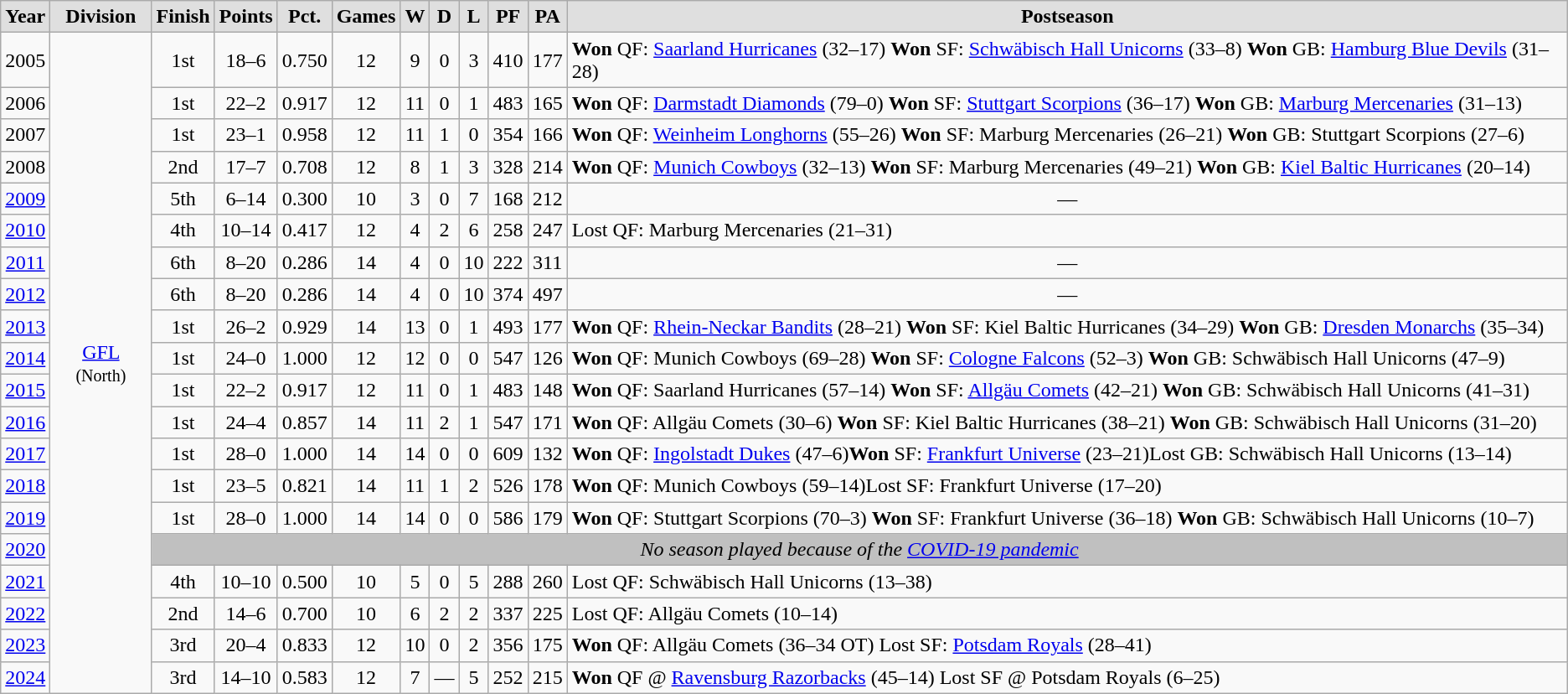<table class="wikitable" style="text-align:center">
<tr style="background:#DFDFDF; font-weight:bold">
<td>Year</td>
<td>Division</td>
<td>Finish</td>
<td>Points</td>
<td>Pct.</td>
<td>Games</td>
<td>W</td>
<td>D</td>
<td>L</td>
<td>PF</td>
<td>PA</td>
<td>Postseason</td>
</tr>
<tr>
<td>2005</td>
<td rowspan="20"><a href='#'>GFL</a> <small>(North)</small></td>
<td>1st</td>
<td>18–6</td>
<td>0.750</td>
<td>12</td>
<td>9</td>
<td>0</td>
<td>3</td>
<td>410</td>
<td>177</td>
<td style="text-align:left"><strong>Won</strong> QF: <a href='#'>Saarland Hurricanes</a> (32–17)  <strong>Won</strong> SF: <a href='#'>Schwäbisch Hall Unicorns</a> (33–8)  <strong>Won</strong> GB: <a href='#'>Hamburg Blue Devils</a> (31–28)</td>
</tr>
<tr>
<td>2006</td>
<td>1st</td>
<td>22–2</td>
<td>0.917</td>
<td>12</td>
<td>11</td>
<td>0</td>
<td>1</td>
<td>483</td>
<td>165</td>
<td style="text-align:left"><strong>Won</strong> QF: <a href='#'>Darmstadt Diamonds</a> (79–0)  <strong>Won</strong> SF: <a href='#'>Stuttgart Scorpions</a> (36–17)  <strong>Won</strong> GB: <a href='#'>Marburg Mercenaries</a> (31–13)</td>
</tr>
<tr>
<td>2007</td>
<td>1st</td>
<td>23–1</td>
<td>0.958</td>
<td>12</td>
<td>11</td>
<td>1</td>
<td>0</td>
<td>354</td>
<td>166</td>
<td style="text-align:left"><strong>Won</strong> QF: <a href='#'>Weinheim Longhorns</a> (55–26)  <strong>Won</strong> SF: Marburg Mercenaries (26–21)  <strong>Won</strong> GB: Stuttgart Scorpions (27–6)</td>
</tr>
<tr>
<td>2008</td>
<td>2nd</td>
<td>17–7</td>
<td>0.708</td>
<td>12</td>
<td>8</td>
<td>1</td>
<td>3</td>
<td>328</td>
<td>214</td>
<td style="text-align:left"><strong>Won</strong> QF: <a href='#'>Munich Cowboys</a> (32–13)  <strong>Won</strong> SF: Marburg Mercenaries (49–21)  <strong>Won</strong> GB: <a href='#'>Kiel Baltic Hurricanes</a> (20–14)</td>
</tr>
<tr>
<td><a href='#'>2009</a></td>
<td>5th</td>
<td>6–14</td>
<td>0.300</td>
<td>10</td>
<td>3</td>
<td>0</td>
<td>7</td>
<td>168</td>
<td>212</td>
<td>—</td>
</tr>
<tr>
<td><a href='#'>2010</a></td>
<td>4th</td>
<td>10–14</td>
<td>0.417</td>
<td>12</td>
<td>4</td>
<td>2</td>
<td>6</td>
<td>258</td>
<td>247</td>
<td style="text-align:left">Lost QF: Marburg Mercenaries (21–31)</td>
</tr>
<tr>
<td><a href='#'>2011</a></td>
<td>6th</td>
<td>8–20</td>
<td>0.286</td>
<td>14</td>
<td>4</td>
<td>0</td>
<td>10</td>
<td>222</td>
<td>311</td>
<td>—</td>
</tr>
<tr>
<td><a href='#'>2012</a></td>
<td>6th</td>
<td>8–20</td>
<td>0.286</td>
<td>14</td>
<td>4</td>
<td>0</td>
<td>10</td>
<td>374</td>
<td>497</td>
<td>—</td>
</tr>
<tr>
<td><a href='#'>2013</a></td>
<td>1st</td>
<td>26–2</td>
<td>0.929</td>
<td>14</td>
<td>13</td>
<td>0</td>
<td>1</td>
<td>493</td>
<td>177</td>
<td style="text-align:left"><strong>Won</strong> QF: <a href='#'>Rhein-Neckar Bandits</a> (28–21)  <strong>Won</strong> SF: Kiel Baltic Hurricanes (34–29)  <strong>Won</strong> GB: <a href='#'>Dresden Monarchs</a> (35–34)</td>
</tr>
<tr>
<td><a href='#'>2014</a></td>
<td>1st</td>
<td>24–0</td>
<td>1.000</td>
<td>12</td>
<td>12</td>
<td>0</td>
<td>0</td>
<td>547</td>
<td>126</td>
<td style="text-align:left"><strong>Won</strong> QF: Munich Cowboys (69–28)  <strong>Won</strong> SF: <a href='#'>Cologne Falcons</a> (52–3)  <strong>Won</strong> GB: Schwäbisch Hall Unicorns (47–9)</td>
</tr>
<tr>
<td><a href='#'>2015</a></td>
<td>1st</td>
<td>22–2</td>
<td>0.917</td>
<td>12</td>
<td>11</td>
<td>0</td>
<td>1</td>
<td>483</td>
<td>148</td>
<td style="text-align:left"><strong>Won</strong> QF: Saarland Hurricanes (57–14)  <strong>Won</strong> SF: <a href='#'>Allgäu Comets</a> (42–21)  <strong>Won</strong> GB: Schwäbisch Hall Unicorns (41–31)</td>
</tr>
<tr>
<td><a href='#'>2016</a></td>
<td>1st</td>
<td>24–4</td>
<td>0.857</td>
<td>14</td>
<td>11</td>
<td>2</td>
<td>1</td>
<td>547</td>
<td>171</td>
<td style="text-align:left"><strong>Won</strong> QF: Allgäu Comets (30–6)  <strong>Won</strong> SF: Kiel Baltic Hurricanes (38–21)  <strong>Won</strong> GB: Schwäbisch Hall Unicorns (31–20)</td>
</tr>
<tr>
<td><a href='#'>2017</a></td>
<td>1st</td>
<td>28–0</td>
<td>1.000</td>
<td>14</td>
<td>14</td>
<td>0</td>
<td>0</td>
<td>609</td>
<td>132</td>
<td style="text-align:left"><strong>Won</strong> QF: <a href='#'>Ingolstadt Dukes</a> (47–6)<strong>Won</strong> SF: <a href='#'>Frankfurt Universe</a> (23–21)Lost GB: Schwäbisch Hall Unicorns (13–14)</td>
</tr>
<tr>
<td><a href='#'>2018</a></td>
<td>1st</td>
<td>23–5</td>
<td>0.821</td>
<td>14</td>
<td>11</td>
<td>1</td>
<td>2</td>
<td>526</td>
<td>178</td>
<td style="text-align:left"><strong>Won</strong> QF: Munich Cowboys (59–14)Lost SF: Frankfurt Universe (17–20)</td>
</tr>
<tr>
<td><a href='#'>2019</a></td>
<td>1st</td>
<td>28–0</td>
<td>1.000</td>
<td>14</td>
<td>14</td>
<td>0</td>
<td>0</td>
<td>586</td>
<td>179</td>
<td style="text-align:left"><strong>Won</strong> QF: Stuttgart Scorpions (70–3) <strong>Won</strong> SF: Frankfurt Universe (36–18)  <strong>Won</strong> GB: Schwäbisch Hall Unicorns (10–7)</td>
</tr>
<tr>
<td><a href='#'>2020</a></td>
<td colspan="10" style="background:#C0C0C0"><em>No season played because of the <a href='#'>COVID-19 pandemic</a></em></td>
</tr>
<tr>
<td><a href='#'>2021</a></td>
<td>4th</td>
<td>10–10</td>
<td>0.500</td>
<td>10</td>
<td>5</td>
<td>0</td>
<td>5</td>
<td>288</td>
<td>260</td>
<td style="text-align:left">Lost QF: Schwäbisch Hall Unicorns (13–38)</td>
</tr>
<tr>
<td><a href='#'>2022</a></td>
<td>2nd</td>
<td>14–6</td>
<td>0.700</td>
<td>10</td>
<td>6</td>
<td>2</td>
<td>2</td>
<td>337</td>
<td>225</td>
<td style="text-align:left">Lost QF: Allgäu Comets (10–14)</td>
</tr>
<tr>
<td><a href='#'>2023</a></td>
<td>3rd</td>
<td>20–4</td>
<td>0.833</td>
<td>12</td>
<td>10</td>
<td>0</td>
<td>2</td>
<td>356</td>
<td>175</td>
<td style="text-align:left"><strong>Won</strong> QF: Allgäu Comets (36–34 OT)  Lost SF: <a href='#'>Potsdam Royals</a> (28–41)</td>
</tr>
<tr>
<td><a href='#'>2024</a></td>
<td>3rd</td>
<td>14–10</td>
<td>0.583</td>
<td>12</td>
<td>7</td>
<td>—</td>
<td>5</td>
<td>252</td>
<td>215</td>
<td style="text-align:left"><strong>Won</strong> QF @ <a href='#'>Ravensburg Razorbacks</a> (45–14)  Lost SF @ Potsdam Royals (6–25)</td>
</tr>
</table>
